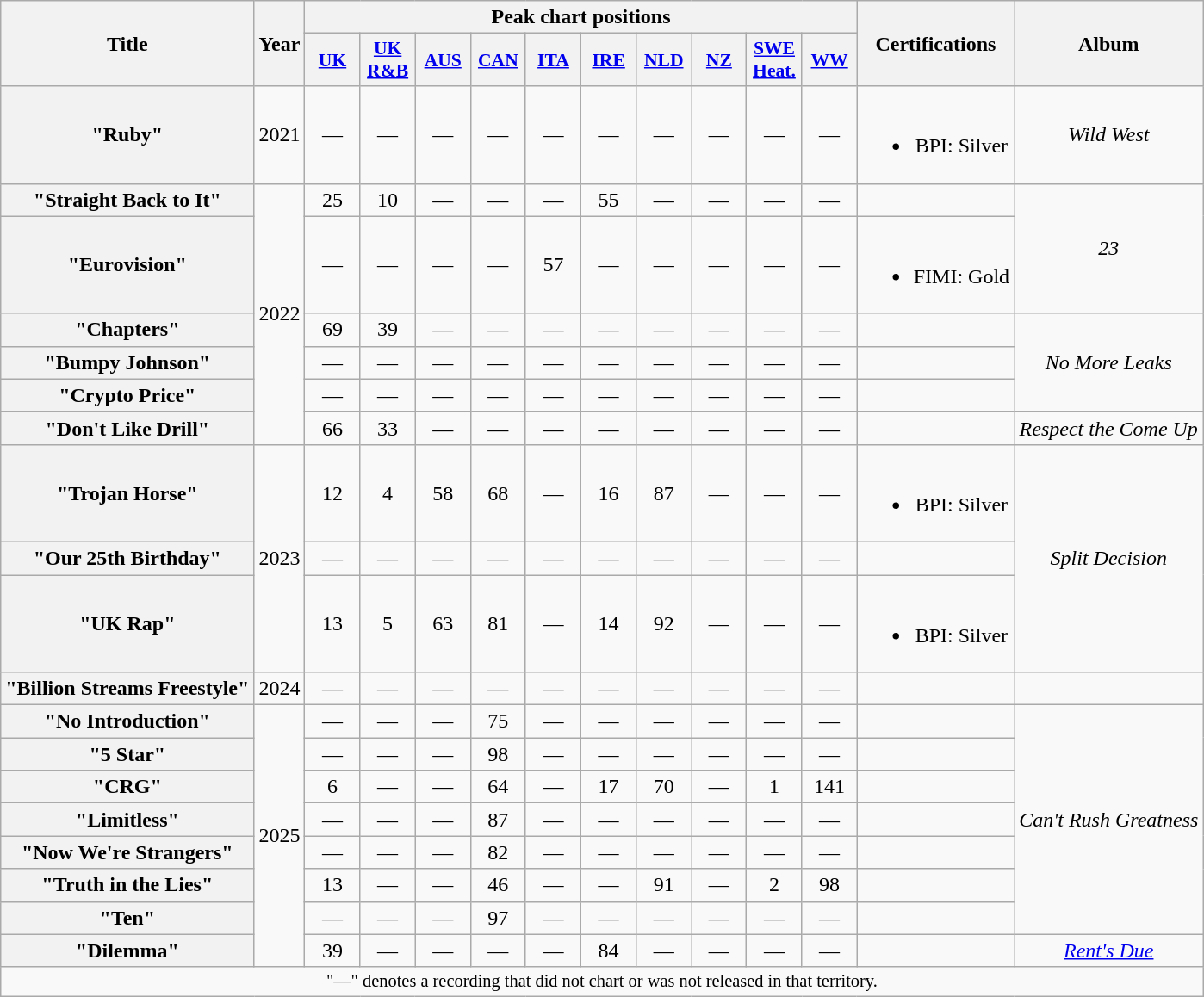<table class="wikitable plainrowheaders" style="text-align:center">
<tr>
<th scope="col" rowspan="2">Title</th>
<th scope="col" rowspan="2">Year</th>
<th scope="col" colspan="10">Peak chart positions</th>
<th scope="col" rowspan="2">Certifications</th>
<th scope="col" rowspan="2">Album</th>
</tr>
<tr>
<th scope="col" style="width:2.5em;font-size:90%;"><a href='#'>UK</a><br></th>
<th scope="col" style="width:2.5em;font-size:90%;"><a href='#'>UK<br>R&B</a><br></th>
<th scope="col" style="width:2.5em;font-size:90%;"><a href='#'>AUS</a><br></th>
<th scope="col" style="width:2.5em;font-size:90%;"><a href='#'>CAN</a><br></th>
<th scope="col" style="width:2.5em;font-size:90%;"><a href='#'>ITA</a><br></th>
<th scope="col" style="width:2.5em;font-size:90%;"><a href='#'>IRE</a><br></th>
<th scope="col" style="width:2.5em;font-size:90%;"><a href='#'>NLD</a><br></th>
<th scope="col" style="width:2.5em;font-size:90%;"><a href='#'>NZ</a><br></th>
<th scope="col" style="width:2.5em;font-size:90%;"><a href='#'>SWE<br>Heat.</a><br></th>
<th scope="col" style="width:2.5em;font-size:90%;"><a href='#'>WW</a><br></th>
</tr>
<tr>
<th scope="row">"Ruby"</th>
<td>2021</td>
<td>—</td>
<td>—</td>
<td>—</td>
<td>—</td>
<td>—</td>
<td>—</td>
<td>—</td>
<td>—</td>
<td>—</td>
<td>—</td>
<td><br><ul><li>BPI: Silver</li></ul></td>
<td><em>Wild West</em></td>
</tr>
<tr>
<th scope="row">"Straight Back to It"</th>
<td rowspan="6">2022</td>
<td>25</td>
<td>10</td>
<td>—</td>
<td>—</td>
<td>—</td>
<td>55</td>
<td>—</td>
<td>—</td>
<td>—</td>
<td>—</td>
<td></td>
<td rowspan="2"><em>23</em></td>
</tr>
<tr>
<th scope="row">"Eurovision"<br></th>
<td>—</td>
<td>—</td>
<td>—</td>
<td>—</td>
<td>57</td>
<td>—</td>
<td>—</td>
<td>—</td>
<td>—</td>
<td>—</td>
<td><br><ul><li>FIMI: Gold</li></ul></td>
</tr>
<tr>
<th scope="row">"Chapters"</th>
<td>69</td>
<td>39</td>
<td>—</td>
<td>—</td>
<td>—</td>
<td>—</td>
<td>—</td>
<td>—</td>
<td>—</td>
<td>—</td>
<td></td>
<td rowspan="3"><em>No More Leaks</em></td>
</tr>
<tr>
<th scope="row">"Bumpy Johnson"</th>
<td>—</td>
<td>—</td>
<td>—</td>
<td>—</td>
<td>—</td>
<td>—</td>
<td>—</td>
<td>—</td>
<td>—</td>
<td>—</td>
<td></td>
</tr>
<tr>
<th scope="row">"Crypto Price"</th>
<td>—</td>
<td>—</td>
<td>—</td>
<td>—</td>
<td>—</td>
<td>—</td>
<td>—</td>
<td>—</td>
<td>—</td>
<td>—</td>
<td></td>
</tr>
<tr>
<th scope="row">"Don't Like Drill"<br></th>
<td>66</td>
<td>33</td>
<td>—</td>
<td>—</td>
<td>—</td>
<td>—</td>
<td>—</td>
<td>—</td>
<td>—</td>
<td>—</td>
<td></td>
<td><em>Respect the Come Up</em></td>
</tr>
<tr>
<th scope="row">"Trojan Horse"<br></th>
<td rowspan="3">2023</td>
<td>12</td>
<td>4</td>
<td>58</td>
<td>68</td>
<td>—</td>
<td>16</td>
<td>87</td>
<td>—</td>
<td>—</td>
<td>—</td>
<td><br><ul><li>BPI: Silver</li></ul></td>
<td rowspan="3"><em>Split Decision</em></td>
</tr>
<tr>
<th scope="row">"Our 25th Birthday"<br></th>
<td>—</td>
<td>—</td>
<td>—</td>
<td>—</td>
<td>—</td>
<td>—</td>
<td>—</td>
<td>—</td>
<td>—</td>
<td>—</td>
<td></td>
</tr>
<tr>
<th scope="row">"UK Rap"<br></th>
<td>13</td>
<td>5</td>
<td>63</td>
<td>81</td>
<td>—</td>
<td>14</td>
<td>92</td>
<td>—</td>
<td>—</td>
<td>—</td>
<td><br><ul><li>BPI: Silver</li></ul></td>
</tr>
<tr>
<th scope="row">"Billion Streams Freestyle"</th>
<td>2024</td>
<td>—</td>
<td>—</td>
<td>—</td>
<td>—</td>
<td>—</td>
<td>—</td>
<td>—</td>
<td>—</td>
<td>—</td>
<td>—</td>
<td></td>
<td></td>
</tr>
<tr>
<th scope="row">"No Introduction"</th>
<td rowspan="8">2025</td>
<td>—</td>
<td>—</td>
<td>—</td>
<td>75</td>
<td>—</td>
<td>—</td>
<td>—</td>
<td>—</td>
<td>—</td>
<td>—</td>
<td></td>
<td rowspan="7"><em>Can't Rush Greatness</em></td>
</tr>
<tr>
<th scope="row">"5 Star"</th>
<td>—</td>
<td>—</td>
<td>—</td>
<td>98</td>
<td>—</td>
<td>—</td>
<td>—</td>
<td>—</td>
<td>—</td>
<td>—</td>
<td></td>
</tr>
<tr>
<th scope="row">"CRG"<br></th>
<td>6</td>
<td>—</td>
<td>—</td>
<td>64</td>
<td>—</td>
<td>17<br></td>
<td>70</td>
<td>—</td>
<td>1</td>
<td>141</td>
<td></td>
</tr>
<tr>
<th scope="row">"Limitless"</th>
<td>—</td>
<td>—</td>
<td>—</td>
<td>87</td>
<td>—</td>
<td>—</td>
<td>—</td>
<td>—</td>
<td>—</td>
<td>—</td>
<td></td>
</tr>
<tr>
<th scope="row">"Now We're Strangers"</th>
<td>—</td>
<td>—</td>
<td>—</td>
<td>82</td>
<td>—</td>
<td>—</td>
<td>—</td>
<td>—</td>
<td>—</td>
<td>—</td>
<td></td>
</tr>
<tr>
<th scope="row">"Truth in the Lies"<br></th>
<td>13</td>
<td>—</td>
<td>—</td>
<td>46</td>
<td>—</td>
<td>—</td>
<td>91</td>
<td>—</td>
<td>2</td>
<td>98</td>
<td></td>
</tr>
<tr>
<th scope="row">"Ten"<br></th>
<td>—</td>
<td>—</td>
<td>—</td>
<td>97</td>
<td>—</td>
<td>—</td>
<td>—</td>
<td>—</td>
<td>—</td>
<td>—</td>
<td></td>
</tr>
<tr>
<th scope="row">"Dilemma"<br></th>
<td>39</td>
<td>—</td>
<td>—</td>
<td>—</td>
<td>—</td>
<td>84</td>
<td>—</td>
<td>—</td>
<td>—</td>
<td>—</td>
<td></td>
<td><em><a href='#'>Rent's Due</a></em></td>
</tr>
<tr>
<td colspan="14" style="font-size:85%">"—" denotes a recording that did not chart or was not released in that territory.</td>
</tr>
</table>
